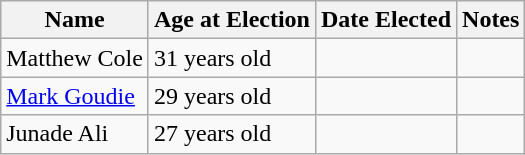<table class="wikitable sortable">
<tr>
<th>Name</th>
<th>Age at Election</th>
<th>Date Elected</th>
<th>Notes</th>
</tr>
<tr>
<td>Matthew Cole</td>
<td>31 years old</td>
<td></td>
<td></td>
</tr>
<tr>
<td><a href='#'>Mark Goudie</a></td>
<td>29 years old</td>
<td></td>
<td></td>
</tr>
<tr>
<td>Junade Ali</td>
<td>27 years old</td>
<td></td>
<td></td>
</tr>
</table>
